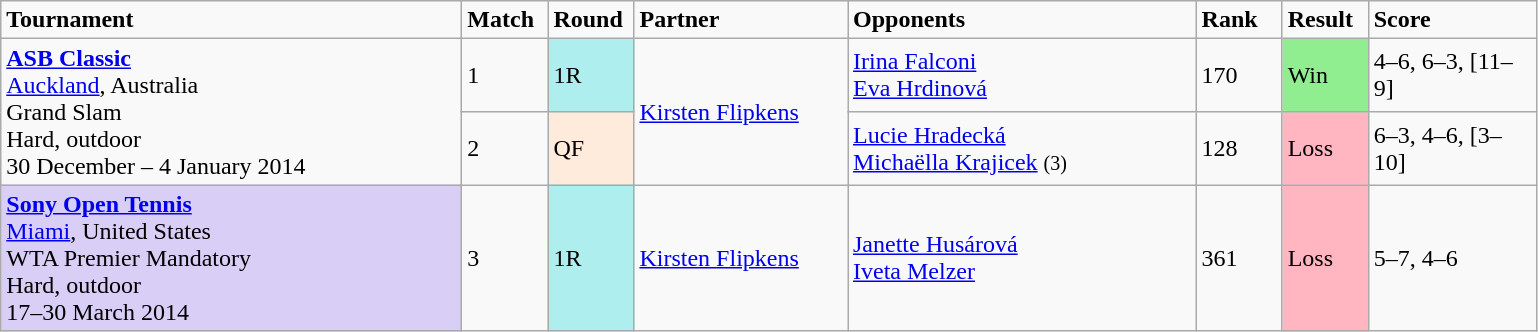<table class="wikitable">
<tr style="font-weight:bold">
<td style="width:300px;">Tournament</td>
<td style="width:50px;">Match</td>
<td style="width:50px;">Round</td>
<td style="width:135px;">Partner</td>
<td style="width:225px;">Opponents</td>
<td style="width:50px;">Rank</td>
<td style="width:50px;">Result</td>
<td style="width:105px;">Score</td>
</tr>
<tr>
<td rowspan="2" style=text-align:left; vertical-align:top;"><strong><a href='#'>ASB Classic</a></strong><br> <a href='#'>Auckland</a>, Australia<br>Grand Slam<br>Hard, outdoor<br>30 December – 4 January 2014</td>
<td>1</td>
<td style="background:#afeeee;">1R</td>
<td rowspan=2> <a href='#'>Kirsten Flipkens</a></td>
<td> <a href='#'>Irina Falconi</a> <br>  <a href='#'>Eva Hrdinová</a></td>
<td>170</td>
<td bgcolor=lightgreen>Win</td>
<td>4–6, 6–3, [11–9]</td>
</tr>
<tr>
<td>2</td>
<td style="background:#ffebdc;">QF</td>
<td> <a href='#'>Lucie Hradecká</a> <br>  <a href='#'>Michaëlla Krajicek</a> <small>(3)</small></td>
<td>128</td>
<td bgcolor=lightpink>Loss</td>
<td>6–3, 4–6, [3–10]</td>
</tr>
<tr>
<td rowspan="1" style="background:#D8CEF6; text-align:left; vertical-align:top;"><strong><a href='#'>Sony Open Tennis</a></strong><br><a href='#'>Miami</a>, United States<br>WTA Premier Mandatory<br>Hard, outdoor<br>17–30 March 2014</td>
<td>3</td>
<td style="background:#afeeee;">1R</td>
<td> <a href='#'>Kirsten Flipkens</a></td>
<td> <a href='#'>Janette Husárová</a> <br>  <a href='#'>Iveta Melzer</a></td>
<td>361</td>
<td bgcolor=lightpink>Loss</td>
<td>5–7, 4–6<br></td>
</tr>
</table>
